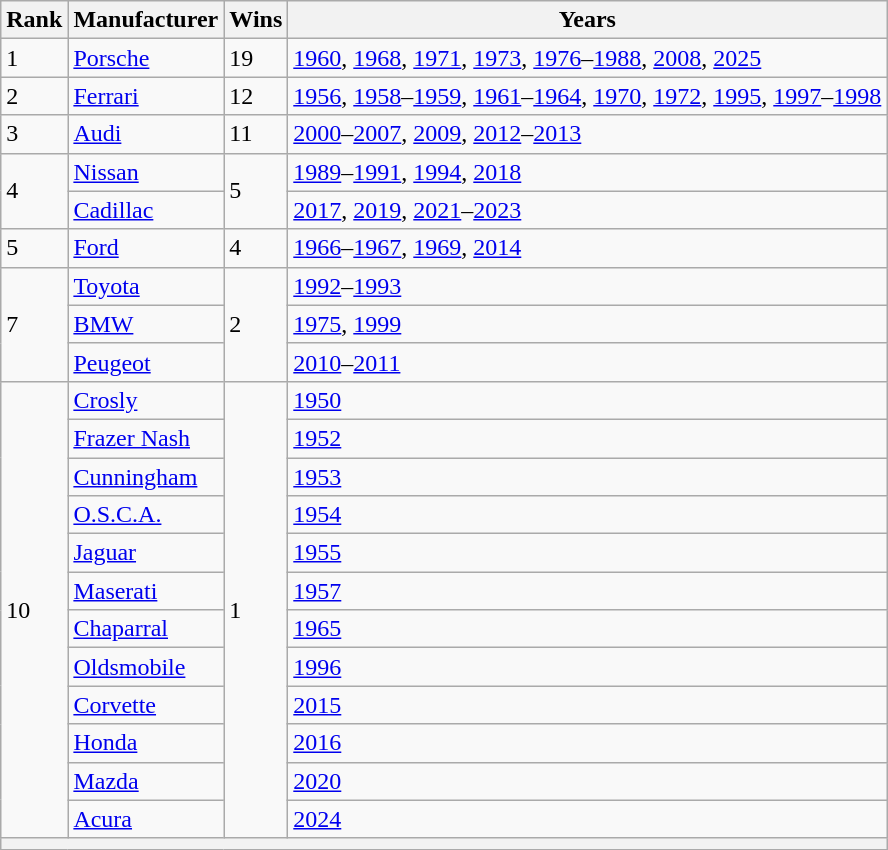<table class=wikitable>
<tr>
<th>Rank</th>
<th>Manufacturer</th>
<th>Wins</th>
<th>Years</th>
</tr>
<tr>
<td>1</td>
<td> <a href='#'>Porsche</a></td>
<td>19</td>
<td><a href='#'>1960</a>, <a href='#'>1968</a>, <a href='#'>1971</a>, <a href='#'>1973</a>, <a href='#'>1976</a>–<a href='#'>1988</a>, <a href='#'>2008</a>, <a href='#'>2025</a></td>
</tr>
<tr>
<td>2</td>
<td> <a href='#'>Ferrari</a></td>
<td>12</td>
<td><a href='#'>1956</a>, <a href='#'>1958</a>–<a href='#'>1959</a>, <a href='#'>1961</a>–<a href='#'>1964</a>, <a href='#'>1970</a>, <a href='#'>1972</a>, <a href='#'>1995</a>, <a href='#'>1997</a>–<a href='#'>1998</a></td>
</tr>
<tr>
<td>3</td>
<td> <a href='#'>Audi</a></td>
<td>11</td>
<td><a href='#'>2000</a>–<a href='#'>2007</a>, <a href='#'>2009</a>, <a href='#'>2012</a>–<a href='#'>2013</a></td>
</tr>
<tr>
<td rowspan="2">4</td>
<td> <a href='#'>Nissan</a></td>
<td rowspan="2">5</td>
<td><a href='#'>1989</a>–<a href='#'>1991</a>, <a href='#'>1994</a>, <a href='#'>2018</a></td>
</tr>
<tr>
<td> <a href='#'>Cadillac</a></td>
<td><a href='#'>2017</a>, <a href='#'>2019</a>, <a href='#'>2021</a>–<a href='#'>2023</a></td>
</tr>
<tr>
<td>5</td>
<td> <a href='#'>Ford</a></td>
<td>4</td>
<td><a href='#'>1966</a>–<a href='#'>1967</a>, <a href='#'>1969</a>, <a href='#'>2014</a></td>
</tr>
<tr>
<td rowspan=3>7</td>
<td> <a href='#'>Toyota</a></td>
<td rowspan=3>2</td>
<td><a href='#'>1992</a>–<a href='#'>1993</a></td>
</tr>
<tr>
<td> <a href='#'>BMW</a></td>
<td><a href='#'>1975</a>, <a href='#'>1999</a></td>
</tr>
<tr>
<td> <a href='#'>Peugeot</a></td>
<td><a href='#'>2010</a>–<a href='#'>2011</a></td>
</tr>
<tr>
<td rowspan=12>10</td>
<td> <a href='#'>Crosly</a></td>
<td rowspan=12>1</td>
<td><a href='#'>1950</a></td>
</tr>
<tr>
<td> <a href='#'>Frazer Nash</a></td>
<td><a href='#'>1952</a></td>
</tr>
<tr>
<td> <a href='#'>Cunningham</a></td>
<td><a href='#'>1953</a></td>
</tr>
<tr>
<td> <a href='#'>O.S.C.A.</a></td>
<td><a href='#'>1954</a></td>
</tr>
<tr>
<td> <a href='#'>Jaguar</a></td>
<td><a href='#'>1955</a></td>
</tr>
<tr>
<td> <a href='#'>Maserati</a></td>
<td><a href='#'>1957</a></td>
</tr>
<tr>
<td> <a href='#'>Chaparral</a></td>
<td><a href='#'>1965</a></td>
</tr>
<tr>
<td> <a href='#'>Oldsmobile</a></td>
<td><a href='#'>1996</a></td>
</tr>
<tr>
<td> <a href='#'>Corvette</a></td>
<td><a href='#'>2015</a></td>
</tr>
<tr>
<td> <a href='#'>Honda</a></td>
<td><a href='#'>2016</a></td>
</tr>
<tr>
<td> <a href='#'>Mazda</a></td>
<td><a href='#'>2020</a></td>
</tr>
<tr>
<td> <a href='#'>Acura</a></td>
<td><a href='#'>2024</a></td>
</tr>
<tr>
<th colspan="4" style="text-align:center;"></th>
</tr>
</table>
